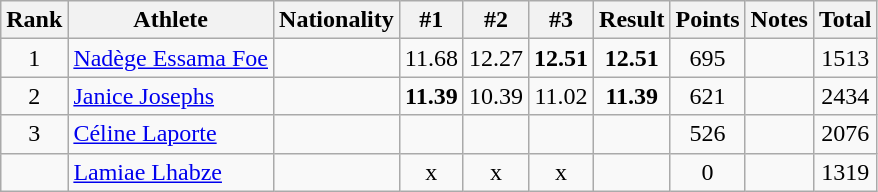<table class="wikitable sortable" style="text-align:center">
<tr>
<th>Rank</th>
<th>Athlete</th>
<th>Nationality</th>
<th>#1</th>
<th>#2</th>
<th>#3</th>
<th>Result</th>
<th>Points</th>
<th>Notes</th>
<th>Total</th>
</tr>
<tr>
<td>1</td>
<td align=left><a href='#'>Nadège Essama Foe</a></td>
<td align=left></td>
<td>11.68</td>
<td>12.27</td>
<td><strong>12.51</strong></td>
<td><strong>12.51</strong></td>
<td>695</td>
<td></td>
<td>1513</td>
</tr>
<tr>
<td>2</td>
<td align=left><a href='#'>Janice Josephs</a></td>
<td align=left></td>
<td><strong>11.39</strong></td>
<td>10.39</td>
<td>11.02</td>
<td><strong>11.39</strong></td>
<td>621</td>
<td></td>
<td>2434</td>
</tr>
<tr>
<td>3</td>
<td align=left><a href='#'>Céline Laporte</a></td>
<td align=left></td>
<td><strong></strong></td>
<td></td>
<td></td>
<td><strong></strong></td>
<td>526</td>
<td></td>
<td>2076</td>
</tr>
<tr>
<td></td>
<td align=left><a href='#'>Lamiae Lhabze</a></td>
<td align=left></td>
<td>x</td>
<td>x</td>
<td>x</td>
<td><strong></strong></td>
<td>0</td>
<td></td>
<td>1319</td>
</tr>
</table>
